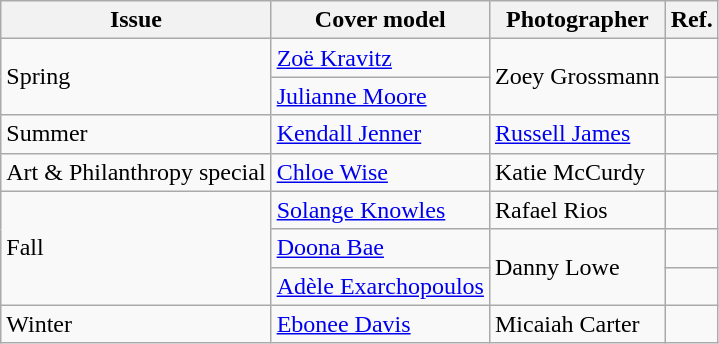<table class="wikitable">
<tr>
<th>Issue</th>
<th>Cover model</th>
<th>Photographer</th>
<th>Ref.</th>
</tr>
<tr>
<td rowspan="2">Spring</td>
<td><a href='#'>Zoë Kravitz</a></td>
<td rowspan="2">Zoey Grossmann</td>
<td></td>
</tr>
<tr>
<td><a href='#'>Julianne Moore</a></td>
<td></td>
</tr>
<tr>
<td>Summer</td>
<td><a href='#'>Kendall Jenner</a></td>
<td><a href='#'>Russell James</a></td>
<td></td>
</tr>
<tr>
<td>Art & Philanthropy special</td>
<td><a href='#'>Chloe Wise</a></td>
<td>Katie McCurdy</td>
<td></td>
</tr>
<tr>
<td rowspan="3">Fall</td>
<td><a href='#'>Solange Knowles</a></td>
<td>Rafael Rios</td>
<td></td>
</tr>
<tr>
<td><a href='#'>Doona Bae</a></td>
<td rowspan="2">Danny Lowe</td>
<td></td>
</tr>
<tr>
<td><a href='#'>Adèle Exarchopoulos</a></td>
<td></td>
</tr>
<tr>
<td>Winter</td>
<td><a href='#'>Ebonee Davis</a></td>
<td>Micaiah Carter</td>
<td></td>
</tr>
</table>
